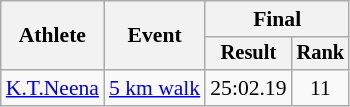<table class="wikitable" style="font-size:90%">
<tr>
<th rowspan=2>Athlete</th>
<th rowspan=2>Event</th>
<th colspan=2>Final</th>
</tr>
<tr style="font-size:95%">
<th>Result</th>
<th>Rank</th>
</tr>
<tr align=center>
<td align=left><a href='#'>K.T.Neena</a></td>
<td align=left><a href='#'>5 km walk</a></td>
<td>25:02.19</td>
<td>11</td>
</tr>
</table>
